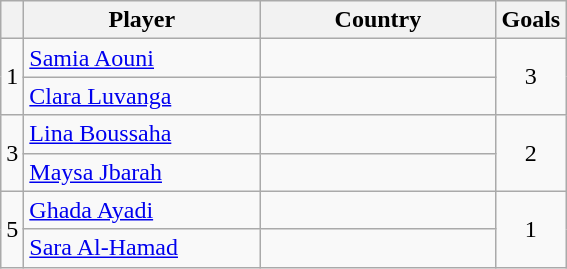<table class="wikitable sortable" style="text-align:center">
<tr>
<th></th>
<th width=150>Player</th>
<th width=150>Country</th>
<th>Goals</th>
</tr>
<tr>
<td align=center rowspan=2>1</td>
<td align=left><a href='#'>Samia Aouni</a></td>
<td align=left></td>
<td rowspan=2>3</td>
</tr>
<tr>
<td align=left><a href='#'>Clara Luvanga</a></td>
<td align=left></td>
</tr>
<tr>
<td align=center rowspan=2>3</td>
<td align=left><a href='#'>Lina Boussaha</a></td>
<td align=left></td>
<td rowspan=2>2</td>
</tr>
<tr>
<td align=left><a href='#'>Maysa Jbarah</a></td>
<td align=left></td>
</tr>
<tr>
<td align=center rowspan=2>5</td>
<td align=left><a href='#'>Ghada Ayadi</a></td>
<td align=left></td>
<td rowspan=2>1</td>
</tr>
<tr>
<td align=left><a href='#'>Sara Al-Hamad</a></td>
<td align=left></td>
</tr>
</table>
